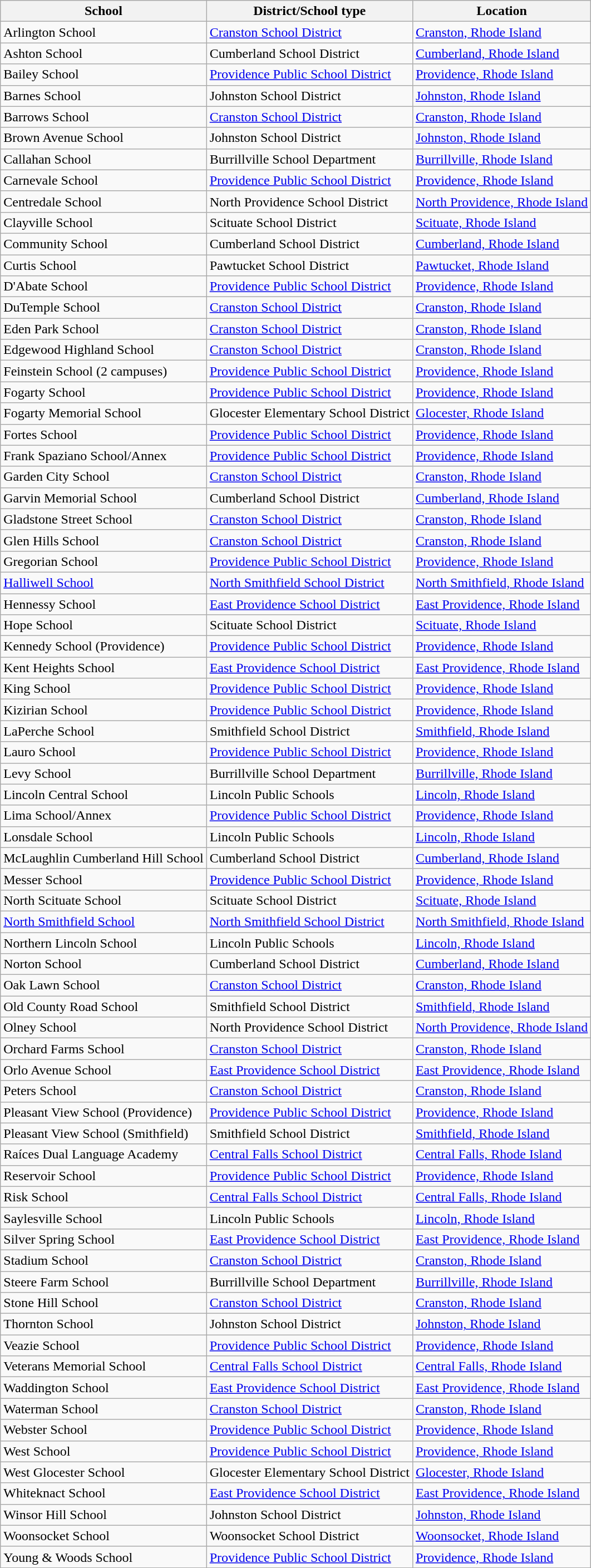<table class="wikitable sortable">
<tr>
<th>School</th>
<th>District/School type</th>
<th>Location</th>
</tr>
<tr>
<td>Arlington School</td>
<td><a href='#'>Cranston School District</a></td>
<td><a href='#'>Cranston, Rhode Island</a></td>
</tr>
<tr>
<td>Ashton School</td>
<td>Cumberland School District</td>
<td><a href='#'>Cumberland, Rhode Island</a></td>
</tr>
<tr>
<td>Bailey School</td>
<td><a href='#'>Providence Public School District</a></td>
<td><a href='#'>Providence, Rhode Island</a></td>
</tr>
<tr>
<td>Barnes School</td>
<td>Johnston School District</td>
<td><a href='#'>Johnston, Rhode Island</a></td>
</tr>
<tr>
<td>Barrows School</td>
<td><a href='#'>Cranston School District</a></td>
<td><a href='#'>Cranston, Rhode Island</a></td>
</tr>
<tr>
<td>Brown Avenue School</td>
<td>Johnston School District</td>
<td><a href='#'>Johnston, Rhode Island</a></td>
</tr>
<tr>
<td>Callahan School</td>
<td>Burrillville School Department</td>
<td><a href='#'>Burrillville, Rhode Island</a></td>
</tr>
<tr>
<td>Carnevale School</td>
<td><a href='#'>Providence Public School District</a></td>
<td><a href='#'>Providence, Rhode Island</a></td>
</tr>
<tr>
<td>Centredale School</td>
<td>North Providence School District</td>
<td><a href='#'>North Providence, Rhode Island</a></td>
</tr>
<tr>
<td>Clayville School</td>
<td>Scituate School District</td>
<td><a href='#'>Scituate, Rhode Island</a></td>
</tr>
<tr>
<td>Community School</td>
<td>Cumberland School District</td>
<td><a href='#'>Cumberland, Rhode Island</a></td>
</tr>
<tr>
<td>Curtis School</td>
<td>Pawtucket School District</td>
<td><a href='#'>Pawtucket, Rhode Island</a></td>
</tr>
<tr>
<td>D'Abate School</td>
<td><a href='#'>Providence Public School District</a></td>
<td><a href='#'>Providence, Rhode Island</a></td>
</tr>
<tr>
<td>DuTemple School</td>
<td><a href='#'>Cranston School District</a></td>
<td><a href='#'>Cranston, Rhode Island</a></td>
</tr>
<tr>
<td>Eden Park School</td>
<td><a href='#'>Cranston School District</a></td>
<td><a href='#'>Cranston, Rhode Island</a></td>
</tr>
<tr>
<td>Edgewood Highland School</td>
<td><a href='#'>Cranston School District</a></td>
<td><a href='#'>Cranston, Rhode Island</a></td>
</tr>
<tr>
<td>Feinstein School (2 campuses)</td>
<td><a href='#'>Providence Public School District</a></td>
<td><a href='#'>Providence, Rhode Island</a></td>
</tr>
<tr>
<td>Fogarty School</td>
<td><a href='#'>Providence Public School District</a></td>
<td><a href='#'>Providence, Rhode Island</a></td>
</tr>
<tr>
<td>Fogarty Memorial School</td>
<td>Glocester Elementary School District</td>
<td><a href='#'>Glocester, Rhode Island</a></td>
</tr>
<tr>
<td>Fortes School</td>
<td><a href='#'>Providence Public School District</a></td>
<td><a href='#'>Providence, Rhode Island</a></td>
</tr>
<tr>
<td>Frank Spaziano School/Annex</td>
<td><a href='#'>Providence Public School District</a></td>
<td><a href='#'>Providence, Rhode Island</a></td>
</tr>
<tr>
<td>Garden City School</td>
<td><a href='#'>Cranston School District</a></td>
<td><a href='#'>Cranston, Rhode Island</a></td>
</tr>
<tr>
<td>Garvin Memorial School</td>
<td>Cumberland School District</td>
<td><a href='#'>Cumberland, Rhode Island</a></td>
</tr>
<tr>
<td>Gladstone Street School</td>
<td><a href='#'>Cranston School District</a></td>
<td><a href='#'>Cranston, Rhode Island</a></td>
</tr>
<tr>
<td>Glen Hills School</td>
<td><a href='#'>Cranston School District</a></td>
<td><a href='#'>Cranston, Rhode Island</a></td>
</tr>
<tr>
<td>Gregorian School</td>
<td><a href='#'>Providence Public School District</a></td>
<td><a href='#'>Providence, Rhode Island</a></td>
</tr>
<tr>
<td><a href='#'>Halliwell School</a></td>
<td><a href='#'>North Smithfield School District</a></td>
<td><a href='#'>North Smithfield, Rhode Island</a></td>
</tr>
<tr>
<td>Hennessy School</td>
<td><a href='#'>East Providence School District</a></td>
<td><a href='#'>East Providence, Rhode Island</a></td>
</tr>
<tr>
<td>Hope School</td>
<td>Scituate School District</td>
<td><a href='#'>Scituate, Rhode Island</a></td>
</tr>
<tr>
<td>Kennedy School (Providence)</td>
<td><a href='#'>Providence Public School District</a></td>
<td><a href='#'>Providence, Rhode Island</a></td>
</tr>
<tr>
<td>Kent Heights School</td>
<td><a href='#'>East Providence School District</a></td>
<td><a href='#'>East Providence, Rhode Island</a></td>
</tr>
<tr>
<td>King School</td>
<td><a href='#'>Providence Public School District</a></td>
<td><a href='#'>Providence, Rhode Island</a></td>
</tr>
<tr>
<td>Kizirian School</td>
<td><a href='#'>Providence Public School District</a></td>
<td><a href='#'>Providence, Rhode Island</a></td>
</tr>
<tr>
<td>LaPerche School</td>
<td>Smithfield School District</td>
<td><a href='#'>Smithfield, Rhode Island</a></td>
</tr>
<tr>
<td>Lauro School</td>
<td><a href='#'>Providence Public School District</a></td>
<td><a href='#'>Providence, Rhode Island</a></td>
</tr>
<tr>
<td>Levy School</td>
<td>Burrillville School Department</td>
<td><a href='#'>Burrillville, Rhode Island</a></td>
</tr>
<tr>
<td>Lincoln Central School</td>
<td>Lincoln Public Schools</td>
<td><a href='#'>Lincoln, Rhode Island</a></td>
</tr>
<tr>
<td>Lima School/Annex</td>
<td><a href='#'>Providence Public School District</a></td>
<td><a href='#'>Providence, Rhode Island</a></td>
</tr>
<tr>
<td>Lonsdale School</td>
<td>Lincoln Public Schools</td>
<td><a href='#'>Lincoln, Rhode Island</a></td>
</tr>
<tr>
<td>McLaughlin Cumberland Hill School</td>
<td>Cumberland School District</td>
<td><a href='#'>Cumberland, Rhode Island</a></td>
</tr>
<tr>
<td>Messer School</td>
<td><a href='#'>Providence Public School District</a></td>
<td><a href='#'>Providence, Rhode Island</a></td>
</tr>
<tr>
<td>North Scituate School</td>
<td>Scituate School District</td>
<td><a href='#'>Scituate, Rhode Island</a></td>
</tr>
<tr>
<td><a href='#'>North Smithfield School</a></td>
<td><a href='#'>North Smithfield School District</a></td>
<td><a href='#'>North Smithfield, Rhode Island</a></td>
</tr>
<tr>
<td>Northern Lincoln School</td>
<td>Lincoln Public Schools</td>
<td><a href='#'>Lincoln, Rhode Island</a></td>
</tr>
<tr>
<td>Norton School</td>
<td>Cumberland School District</td>
<td><a href='#'>Cumberland, Rhode Island</a></td>
</tr>
<tr>
<td>Oak Lawn School</td>
<td><a href='#'>Cranston School District</a></td>
<td><a href='#'>Cranston, Rhode Island</a></td>
</tr>
<tr>
<td>Old County Road School</td>
<td>Smithfield School District</td>
<td><a href='#'>Smithfield, Rhode Island</a></td>
</tr>
<tr>
<td>Olney School</td>
<td>North Providence School District</td>
<td><a href='#'>North Providence, Rhode Island</a></td>
</tr>
<tr>
<td>Orchard Farms School</td>
<td><a href='#'>Cranston School District</a></td>
<td><a href='#'>Cranston, Rhode Island</a></td>
</tr>
<tr>
<td>Orlo Avenue School</td>
<td><a href='#'>East Providence School District</a></td>
<td><a href='#'>East Providence, Rhode Island</a></td>
</tr>
<tr>
<td>Peters School</td>
<td><a href='#'>Cranston School District</a></td>
<td><a href='#'>Cranston, Rhode Island</a></td>
</tr>
<tr>
<td>Pleasant View School (Providence)</td>
<td><a href='#'>Providence Public School District</a></td>
<td><a href='#'>Providence, Rhode Island</a></td>
</tr>
<tr>
<td>Pleasant View School (Smithfield)</td>
<td>Smithfield School District</td>
<td><a href='#'>Smithfield, Rhode Island</a></td>
</tr>
<tr>
<td>Raíces Dual Language Academy</td>
<td><a href='#'>Central Falls School District</a></td>
<td><a href='#'>Central Falls, Rhode Island</a></td>
</tr>
<tr>
<td>Reservoir School</td>
<td><a href='#'>Providence Public School District</a></td>
<td><a href='#'>Providence, Rhode Island</a></td>
</tr>
<tr>
<td>Risk School</td>
<td><a href='#'>Central Falls School District</a></td>
<td><a href='#'>Central Falls, Rhode Island</a></td>
</tr>
<tr>
<td>Saylesville School</td>
<td>Lincoln Public Schools</td>
<td><a href='#'>Lincoln, Rhode Island</a></td>
</tr>
<tr>
<td>Silver Spring School</td>
<td><a href='#'>East Providence School District</a></td>
<td><a href='#'>East Providence, Rhode Island</a></td>
</tr>
<tr>
<td>Stadium School</td>
<td><a href='#'>Cranston School District</a></td>
<td><a href='#'>Cranston, Rhode Island</a></td>
</tr>
<tr>
<td>Steere Farm School</td>
<td>Burrillville School Department</td>
<td><a href='#'>Burrillville, Rhode Island</a></td>
</tr>
<tr>
<td>Stone Hill School</td>
<td><a href='#'>Cranston School District</a></td>
<td><a href='#'>Cranston, Rhode Island</a></td>
</tr>
<tr>
<td>Thornton School</td>
<td>Johnston School District</td>
<td><a href='#'>Johnston, Rhode Island</a></td>
</tr>
<tr>
<td>Veazie School</td>
<td><a href='#'>Providence Public School District</a></td>
<td><a href='#'>Providence, Rhode Island</a></td>
</tr>
<tr>
<td>Veterans Memorial School</td>
<td><a href='#'>Central Falls School District</a></td>
<td><a href='#'>Central Falls, Rhode Island</a></td>
</tr>
<tr>
<td>Waddington School</td>
<td><a href='#'>East Providence School District</a></td>
<td><a href='#'>East Providence, Rhode Island</a></td>
</tr>
<tr>
<td>Waterman School</td>
<td><a href='#'>Cranston School District</a></td>
<td><a href='#'>Cranston, Rhode Island</a></td>
</tr>
<tr>
<td>Webster School</td>
<td><a href='#'>Providence Public School District</a></td>
<td><a href='#'>Providence, Rhode Island</a></td>
</tr>
<tr>
<td>West School</td>
<td><a href='#'>Providence Public School District</a></td>
<td><a href='#'>Providence, Rhode Island</a></td>
</tr>
<tr>
<td>West Glocester School</td>
<td>Glocester Elementary School District</td>
<td><a href='#'>Glocester, Rhode Island</a></td>
</tr>
<tr>
<td>Whiteknact School</td>
<td><a href='#'>East Providence School District</a></td>
<td><a href='#'>East Providence, Rhode Island</a></td>
</tr>
<tr>
<td>Winsor Hill School</td>
<td>Johnston School District</td>
<td><a href='#'>Johnston, Rhode Island</a></td>
</tr>
<tr>
<td>Woonsocket School</td>
<td>Woonsocket School District</td>
<td><a href='#'>Woonsocket, Rhode Island</a></td>
</tr>
<tr>
<td>Young & Woods School</td>
<td><a href='#'>Providence Public School District</a></td>
<td><a href='#'>Providence, Rhode Island</a></td>
</tr>
<tr>
</tr>
</table>
